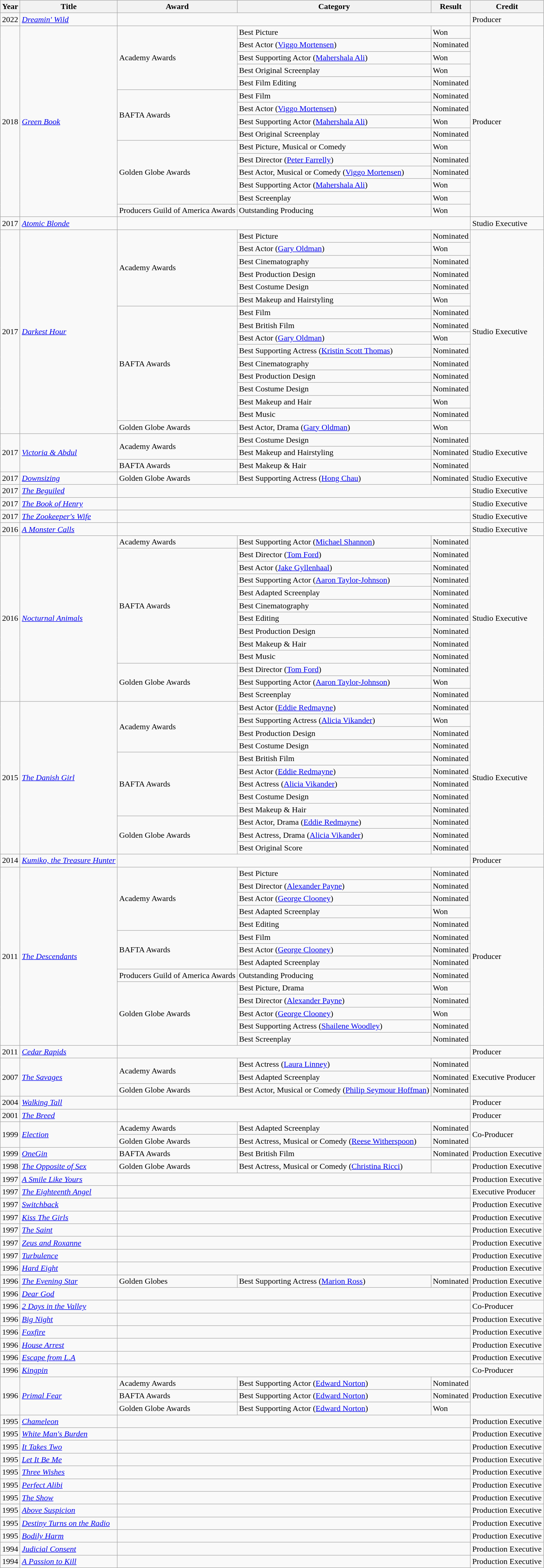<table class="wikitable">
<tr>
<th>Year</th>
<th>Title</th>
<th>Award</th>
<th>Category</th>
<th>Result</th>
<th>Credit</th>
</tr>
<tr>
<td>2022</td>
<td><em><a href='#'>Dreamin' Wild</a></em></td>
<td colspan="3"></td>
<td>Producer</td>
</tr>
<tr>
<td rowspan="15">2018</td>
<td rowspan="15"><em><a href='#'>Green Book</a></em></td>
<td rowspan="5">Academy Awards</td>
<td>Best Picture</td>
<td>Won</td>
<td rowspan="15">Producer</td>
</tr>
<tr>
<td>Best Actor (<a href='#'>Viggo Mortensen</a>)</td>
<td>Nominated</td>
</tr>
<tr>
<td>Best Supporting Actor (<a href='#'>Mahershala Ali</a>)</td>
<td>Won</td>
</tr>
<tr>
<td>Best Original Screenplay</td>
<td>Won</td>
</tr>
<tr>
<td>Best Film Editing</td>
<td>Nominated</td>
</tr>
<tr>
<td rowspan="4">BAFTA Awards</td>
<td>Best Film</td>
<td>Nominated</td>
</tr>
<tr>
<td>Best Actor (<a href='#'>Viggo Mortensen</a>)</td>
<td>Nominated</td>
</tr>
<tr>
<td>Best Supporting Actor (<a href='#'>Mahershala Ali</a>)</td>
<td>Won</td>
</tr>
<tr>
<td>Best Original Screenplay</td>
<td>Nominated</td>
</tr>
<tr>
<td rowspan="5">Golden Globe Awards</td>
<td>Best Picture, Musical or Comedy</td>
<td>Won</td>
</tr>
<tr>
<td>Best Director (<a href='#'>Peter Farrelly</a>)</td>
<td>Nominated</td>
</tr>
<tr>
<td>Best Actor, Musical or Comedy (<a href='#'>Viggo Mortensen</a>)</td>
<td>Nominated</td>
</tr>
<tr>
<td>Best Supporting Actor (<a href='#'>Mahershala Ali</a>)</td>
<td>Won</td>
</tr>
<tr>
<td>Best Screenplay</td>
<td>Won</td>
</tr>
<tr>
<td>Producers Guild of America Awards</td>
<td>Outstanding Producing</td>
<td>Won</td>
</tr>
<tr>
<td>2017</td>
<td><em><a href='#'>Atomic Blonde</a></em></td>
<td colspan="3"></td>
<td>Studio Executive</td>
</tr>
<tr>
<td rowspan="16">2017</td>
<td rowspan="16"><em><a href='#'>Darkest Hour</a></em></td>
<td rowspan="6">Academy Awards</td>
<td>Best Picture</td>
<td>Nominated</td>
<td rowspan="16">Studio Executive</td>
</tr>
<tr>
<td>Best Actor (<a href='#'>Gary Oldman</a>)</td>
<td>Won</td>
</tr>
<tr>
<td>Best Cinematography</td>
<td>Nominated</td>
</tr>
<tr>
<td>Best Production Design</td>
<td>Nominated</td>
</tr>
<tr>
<td>Best Costume Design</td>
<td>Nominated</td>
</tr>
<tr>
<td>Best Makeup and Hairstyling</td>
<td>Won</td>
</tr>
<tr>
<td rowspan="9">BAFTA Awards</td>
<td>Best Film</td>
<td>Nominated</td>
</tr>
<tr>
<td>Best British Film</td>
<td>Nominated</td>
</tr>
<tr>
<td>Best Actor (<a href='#'>Gary Oldman</a>)</td>
<td>Won</td>
</tr>
<tr>
<td>Best Supporting Actress (<a href='#'>Kristin Scott Thomas</a>)</td>
<td>Nominated</td>
</tr>
<tr>
<td>Best Cinematography</td>
<td>Nominated</td>
</tr>
<tr>
<td>Best Production Design</td>
<td>Nominated</td>
</tr>
<tr>
<td>Best Costume Design</td>
<td>Nominated</td>
</tr>
<tr>
<td>Best Makeup and Hair</td>
<td>Won</td>
</tr>
<tr>
<td>Best Music</td>
<td>Nominated</td>
</tr>
<tr>
<td>Golden Globe Awards</td>
<td>Best Actor, Drama (<a href='#'>Gary Oldman</a>)</td>
<td>Won</td>
</tr>
<tr>
<td rowspan="3">2017</td>
<td rowspan="3"><em><a href='#'>Victoria & Abdul</a></em></td>
<td rowspan="2">Academy Awards</td>
<td>Best Costume Design</td>
<td>Nominated</td>
<td rowspan="3">Studio Executive</td>
</tr>
<tr>
<td>Best Makeup and Hairstyling</td>
<td>Nominated</td>
</tr>
<tr>
<td>BAFTA Awards</td>
<td>Best Makeup & Hair</td>
<td>Nominated</td>
</tr>
<tr>
<td>2017</td>
<td><em><a href='#'>Downsizing</a></em></td>
<td>Golden Globe Awards</td>
<td>Best Supporting Actress (<a href='#'>Hong Chau</a>)</td>
<td>Nominated</td>
<td>Studio Executive</td>
</tr>
<tr>
<td>2017</td>
<td><em><a href='#'>The Beguiled</a></em></td>
<td colspan="3"></td>
<td>Studio Executive</td>
</tr>
<tr>
<td>2017</td>
<td><em><a href='#'>The Book of Henry</a></em></td>
<td colspan="3"></td>
<td>Studio Executive</td>
</tr>
<tr>
<td>2017</td>
<td><em><a href='#'>The Zookeeper's Wife</a></em></td>
<td colspan="3"></td>
<td>Studio Executive</td>
</tr>
<tr>
<td>2016</td>
<td><em><a href='#'>A Monster Calls</a></em></td>
<td colspan="3"></td>
<td>Studio Executive</td>
</tr>
<tr>
<td rowspan="13">2016</td>
<td rowspan="13"><em><a href='#'>Nocturnal Animals</a></em></td>
<td>Academy Awards</td>
<td>Best Supporting Actor (<a href='#'>Michael Shannon</a>)</td>
<td>Nominated</td>
<td rowspan="13">Studio Executive</td>
</tr>
<tr>
<td rowspan="9">BAFTA Awards</td>
<td>Best Director (<a href='#'>Tom Ford</a>)</td>
<td>Nominated</td>
</tr>
<tr>
<td>Best Actor (<a href='#'>Jake Gyllenhaal</a>)</td>
<td>Nominated</td>
</tr>
<tr>
<td>Best Supporting Actor (<a href='#'>Aaron Taylor-Johnson</a>)</td>
<td>Nominated</td>
</tr>
<tr>
<td>Best Adapted Screenplay</td>
<td>Nominated</td>
</tr>
<tr>
<td>Best Cinematography</td>
<td>Nominated</td>
</tr>
<tr>
<td>Best Editing</td>
<td>Nominated</td>
</tr>
<tr>
<td>Best Production Design</td>
<td>Nominated</td>
</tr>
<tr>
<td>Best Makeup & Hair</td>
<td>Nominated</td>
</tr>
<tr>
<td>Best Music</td>
<td>Nominated</td>
</tr>
<tr>
<td rowspan="3">Golden Globe Awards</td>
<td>Best Director (<a href='#'>Tom Ford</a>)</td>
<td>Nominated</td>
</tr>
<tr>
<td>Best Supporting Actor (<a href='#'>Aaron Taylor-Johnson</a>)</td>
<td>Won</td>
</tr>
<tr>
<td>Best Screenplay</td>
<td>Nominated</td>
</tr>
<tr>
<td rowspan="12">2015</td>
<td rowspan="12"><em><a href='#'>The Danish Girl</a></em></td>
<td rowspan="4">Academy Awards</td>
<td>Best Actor (<a href='#'>Eddie Redmayne</a>)</td>
<td>Nominated</td>
<td rowspan="12">Studio Executive</td>
</tr>
<tr>
<td>Best Supporting Actress (<a href='#'>Alicia Vikander</a>)</td>
<td>Won</td>
</tr>
<tr>
<td>Best Production Design</td>
<td>Nominated</td>
</tr>
<tr>
<td>Best Costume Design</td>
<td>Nominated</td>
</tr>
<tr>
<td rowspan="5">BAFTA Awards</td>
<td>Best British Film</td>
<td>Nominated</td>
</tr>
<tr>
<td>Best Actor (<a href='#'>Eddie Redmayne</a>)</td>
<td>Nominated</td>
</tr>
<tr>
<td>Best Actress (<a href='#'>Alicia Vikander</a>)</td>
<td>Nominated</td>
</tr>
<tr>
<td>Best Costume Design</td>
<td>Nominated</td>
</tr>
<tr>
<td>Best Makeup & Hair</td>
<td>Nominated</td>
</tr>
<tr>
<td rowspan="3">Golden Globe Awards</td>
<td>Best Actor, Drama (<a href='#'>Eddie Redmayne</a>)</td>
<td>Nominated</td>
</tr>
<tr>
<td>Best Actress, Drama (<a href='#'>Alicia Vikander</a>)</td>
<td>Nominated</td>
</tr>
<tr>
<td>Best Original Score</td>
<td>Nominated</td>
</tr>
<tr>
<td>2014</td>
<td><em><a href='#'>Kumiko, the Treasure Hunter</a></em></td>
<td colspan="3"></td>
<td>Producer</td>
</tr>
<tr>
<td rowspan="14">2011</td>
<td rowspan="14"><em><a href='#'>The Descendants</a></em></td>
<td rowspan="5">Academy Awards</td>
<td>Best Picture</td>
<td>Nominated</td>
<td rowspan="14">Producer</td>
</tr>
<tr>
<td>Best Director (<a href='#'>Alexander Payne</a>)</td>
<td>Nominated</td>
</tr>
<tr>
<td>Best Actor (<a href='#'>George Clooney</a>)</td>
<td>Nominated</td>
</tr>
<tr>
<td>Best Adapted Screenplay</td>
<td>Won</td>
</tr>
<tr>
<td>Best Editing</td>
<td>Nominated</td>
</tr>
<tr>
<td rowspan="3">BAFTA Awards</td>
<td>Best Film</td>
<td>Nominated</td>
</tr>
<tr>
<td>Best Actor (<a href='#'>George Clooney</a>)</td>
<td>Nominated</td>
</tr>
<tr>
<td>Best Adapted Screenplay</td>
<td>Nominated</td>
</tr>
<tr>
<td>Producers Guild of America Awards</td>
<td>Outstanding Producing</td>
<td>Nominated</td>
</tr>
<tr>
<td rowspan="5">Golden Globe Awards</td>
<td>Best Picture, Drama</td>
<td>Won</td>
</tr>
<tr>
<td>Best Director (<a href='#'>Alexander Payne</a>)</td>
<td>Nominated</td>
</tr>
<tr>
<td>Best Actor (<a href='#'>George Clooney</a>)</td>
<td>Won</td>
</tr>
<tr>
<td>Best Supporting Actress (<a href='#'>Shailene Woodley</a>)</td>
<td>Nominated</td>
</tr>
<tr>
<td>Best Screenplay</td>
<td>Nominated</td>
</tr>
<tr>
<td>2011</td>
<td><em><a href='#'>Cedar Rapids</a></em></td>
<td colspan="3"></td>
<td>Producer</td>
</tr>
<tr>
<td rowspan="3">2007</td>
<td rowspan="3"><em><a href='#'>The Savages</a></em></td>
<td rowspan="2">Academy Awards</td>
<td>Best Actress (<a href='#'>Laura Linney</a>)</td>
<td>Nominated</td>
<td rowspan="3">Executive Producer</td>
</tr>
<tr>
<td>Best Adapted Screenplay</td>
<td>Nominated</td>
</tr>
<tr>
<td>Golden Globe Awards</td>
<td>Best Actor, Musical or Comedy (<a href='#'>Philip Seymour Hoffman</a>)</td>
<td>Nominated</td>
</tr>
<tr>
<td>2004</td>
<td><em><a href='#'>Walking Tall</a></em></td>
<td colspan="3"></td>
<td>Producer</td>
</tr>
<tr>
<td>2001</td>
<td><em><a href='#'>The Breed</a></em></td>
<td colspan="3"></td>
<td>Producer</td>
</tr>
<tr>
<td rowspan="2">1999</td>
<td rowspan="2"><em><a href='#'>Election</a></em></td>
<td>Academy Awards</td>
<td>Best Adapted Screenplay</td>
<td>Nominated</td>
<td rowspan="2">Co-Producer</td>
</tr>
<tr>
<td>Golden Globe Awards</td>
<td>Best Actress, Musical or Comedy (<a href='#'>Reese Witherspoon</a>)</td>
<td>Nominated</td>
</tr>
<tr>
<td>1999</td>
<td><em><a href='#'>OneGin</a></em></td>
<td>BAFTA Awards</td>
<td>Best British Film</td>
<td>Nominated</td>
<td>Production Executive</td>
</tr>
<tr>
<td>1998</td>
<td><em><a href='#'>The Opposite of Sex</a></em></td>
<td>Golden Globe Awards</td>
<td>Best Actress, Musical or Comedy (<a href='#'>Christina Ricci</a>)</td>
<td></td>
<td>Production Executive</td>
</tr>
<tr>
<td>1997</td>
<td><em><a href='#'>A Smile Like Yours</a></em></td>
<td colspan="3"></td>
<td>Production Executive</td>
</tr>
<tr>
<td>1997</td>
<td><em><a href='#'>The Eighteenth Angel</a></em></td>
<td colspan="3"></td>
<td>Executive Producer</td>
</tr>
<tr>
<td>1997</td>
<td><em><a href='#'>Switchback</a></em></td>
<td colspan="3"></td>
<td>Production Executive</td>
</tr>
<tr>
<td>1997</td>
<td><em><a href='#'>Kiss The Girls</a></em></td>
<td colspan="3"></td>
<td>Production Executive</td>
</tr>
<tr>
<td>1997</td>
<td><em><a href='#'>The Saint</a></em></td>
<td colspan="3"></td>
<td>Production Executive</td>
</tr>
<tr>
<td>1997</td>
<td><em><a href='#'>Zeus and Roxanne</a></em></td>
<td colspan="3"></td>
<td>Production Executive</td>
</tr>
<tr>
<td>1997</td>
<td><em><a href='#'>Turbulence</a></em></td>
<td colspan="3"></td>
<td>Production Executive</td>
</tr>
<tr>
<td>1996</td>
<td><em><a href='#'>Hard Eight</a></em></td>
<td colspan="3"></td>
<td>Production Executive</td>
</tr>
<tr>
<td>1996</td>
<td><em><a href='#'>The Evening Star</a></em></td>
<td>Golden Globes</td>
<td>Best Supporting Actress (<a href='#'>Marion Ross</a>)</td>
<td>Nominated</td>
<td>Production Executive</td>
</tr>
<tr>
<td>1996</td>
<td><em><a href='#'>Dear God</a></em></td>
<td colspan="3"></td>
<td>Production Executive</td>
</tr>
<tr>
<td>1996</td>
<td><em><a href='#'>2 Days in the Valley</a></em></td>
<td colspan="3"></td>
<td>Co-Producer</td>
</tr>
<tr>
<td>1996</td>
<td><em><a href='#'>Big Night</a></em></td>
<td colspan="3"></td>
<td>Production Executive</td>
</tr>
<tr>
<td>1996</td>
<td><em><a href='#'>Foxfire</a></em></td>
<td colspan="3"></td>
<td>Production Executive</td>
</tr>
<tr>
<td>1996</td>
<td><em><a href='#'>House Arrest</a></em></td>
<td colspan="3"></td>
<td>Production Executive</td>
</tr>
<tr>
<td>1996</td>
<td><em><a href='#'>Escape from L.A</a></em></td>
<td colspan="3"></td>
<td>Production Executive</td>
</tr>
<tr>
<td>1996</td>
<td><em><a href='#'>Kingpin</a></em></td>
<td colspan="3"></td>
<td>Co-Producer</td>
</tr>
<tr>
<td rowspan="3">1996</td>
<td rowspan="3"><em><a href='#'>Primal Fear</a></em></td>
<td>Academy Awards</td>
<td>Best Supporting Actor (<a href='#'>Edward Norton</a>)</td>
<td>Nominated</td>
<td rowspan="3">Production Executive</td>
</tr>
<tr>
<td>BAFTA Awards</td>
<td>Best Supporting Actor (<a href='#'>Edward Norton</a>)</td>
<td>Nominated</td>
</tr>
<tr>
<td>Golden Globe Awards</td>
<td>Best Supporting Actor (<a href='#'>Edward Norton</a>)</td>
<td>Won</td>
</tr>
<tr>
<td>1995</td>
<td><em><a href='#'>Chameleon</a></em></td>
<td colspan="3"></td>
<td>Production Executive</td>
</tr>
<tr>
<td>1995</td>
<td><em><a href='#'>White Man's Burden</a></em></td>
<td colspan="3"></td>
<td>Production Executive</td>
</tr>
<tr>
<td>1995</td>
<td><em><a href='#'>It Takes Two</a></em></td>
<td colspan="3"></td>
<td>Production Executive</td>
</tr>
<tr>
<td>1995</td>
<td><em><a href='#'>Let It Be Me</a></em></td>
<td colspan="3"></td>
<td>Production Executive</td>
</tr>
<tr>
<td>1995</td>
<td><em><a href='#'>Three Wishes</a></em></td>
<td colspan="3"></td>
<td>Production Executive</td>
</tr>
<tr>
<td>1995</td>
<td><em><a href='#'>Perfect Alibi</a></em></td>
<td colspan="3"></td>
<td>Production Executive</td>
</tr>
<tr>
<td>1995</td>
<td><em><a href='#'>The Show</a></em></td>
<td colspan="3"></td>
<td>Production Executive</td>
</tr>
<tr>
<td>1995</td>
<td><em><a href='#'>Above Suspicion</a></em></td>
<td colspan="3"></td>
<td>Production Executive</td>
</tr>
<tr>
<td>1995</td>
<td><em><a href='#'>Destiny Turns on the Radio</a></em></td>
<td colspan="3"></td>
<td>Production Executive</td>
</tr>
<tr>
<td>1995</td>
<td><em><a href='#'>Bodily Harm</a></em></td>
<td colspan="3"></td>
<td>Production Executive</td>
</tr>
<tr>
<td>1994</td>
<td><em><a href='#'>Judicial Consent</a></em></td>
<td colspan="3"></td>
<td>Production Executive</td>
</tr>
<tr>
<td>1994</td>
<td><em><a href='#'>A Passion to Kill</a></em></td>
<td colspan="3"></td>
<td>Production Executive</td>
</tr>
</table>
